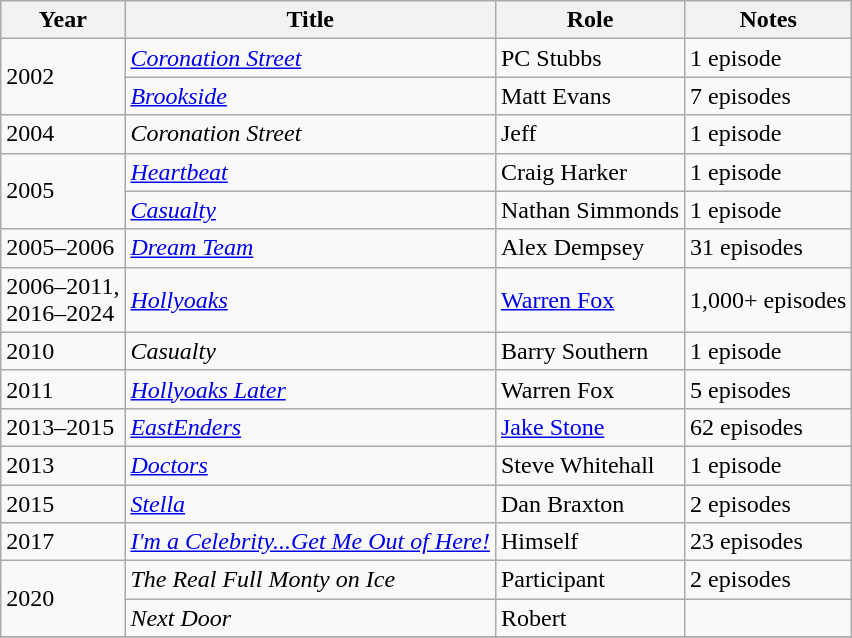<table class="wikitable sortable">
<tr>
<th>Year</th>
<th>Title</th>
<th>Role</th>
<th>Notes</th>
</tr>
<tr>
<td rowspan="2">2002</td>
<td><em><a href='#'>Coronation Street</a></em></td>
<td>PC Stubbs</td>
<td>1 episode</td>
</tr>
<tr>
<td><em><a href='#'>Brookside</a></em></td>
<td>Matt Evans</td>
<td>7 episodes</td>
</tr>
<tr>
<td>2004</td>
<td><em>Coronation Street</em></td>
<td>Jeff</td>
<td>1 episode</td>
</tr>
<tr>
<td rowspan="2">2005</td>
<td><em><a href='#'>Heartbeat</a></em></td>
<td>Craig Harker</td>
<td>1 episode</td>
</tr>
<tr>
<td><em><a href='#'>Casualty</a></em></td>
<td>Nathan Simmonds</td>
<td>1 episode</td>
</tr>
<tr>
<td>2005–2006</td>
<td><em><a href='#'>Dream Team</a></em></td>
<td>Alex Dempsey</td>
<td>31 episodes</td>
</tr>
<tr>
<td>2006–2011,<br>2016–2024</td>
<td><em><a href='#'>Hollyoaks</a></em></td>
<td><a href='#'>Warren Fox</a></td>
<td>1,000+ episodes</td>
</tr>
<tr>
<td>2010</td>
<td><em>Casualty</em></td>
<td>Barry Southern</td>
<td>1 episode</td>
</tr>
<tr>
<td>2011</td>
<td><em><a href='#'>Hollyoaks Later</a></em></td>
<td>Warren Fox</td>
<td>5 episodes</td>
</tr>
<tr>
<td>2013–2015</td>
<td><em><a href='#'>EastEnders</a></em></td>
<td><a href='#'>Jake Stone</a></td>
<td>62 episodes</td>
</tr>
<tr>
<td>2013</td>
<td><em><a href='#'>Doctors</a></em></td>
<td>Steve Whitehall</td>
<td>1 episode</td>
</tr>
<tr>
<td>2015</td>
<td><em><a href='#'>Stella</a></em></td>
<td>Dan Braxton</td>
<td>2 episodes</td>
</tr>
<tr>
<td>2017</td>
<td><em><a href='#'>I'm a Celebrity...Get Me Out of Here!</a></em></td>
<td>Himself</td>
<td>23 episodes</td>
</tr>
<tr>
<td rowspan="2">2020</td>
<td><em>The Real Full Monty on Ice</em></td>
<td>Participant</td>
<td>2 episodes</td>
</tr>
<tr>
<td><em>Next Door</em></td>
<td>Robert</td>
<td></td>
</tr>
<tr>
</tr>
</table>
